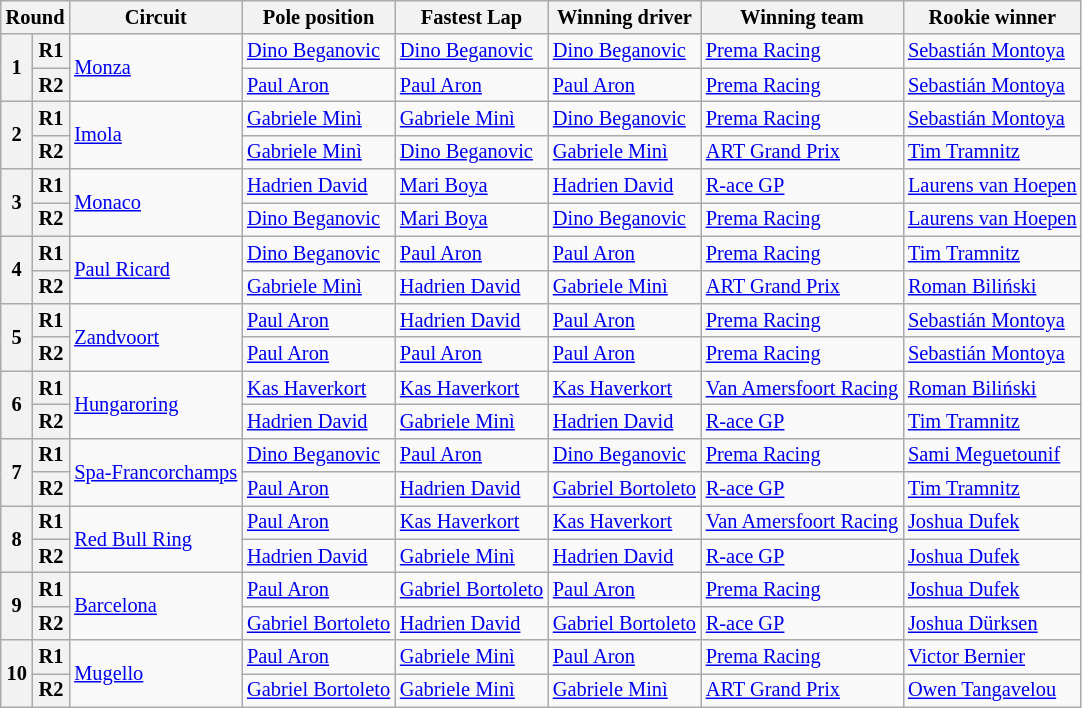<table class="wikitable" style="font-size:85%">
<tr>
<th colspan=2>Round</th>
<th>Circuit</th>
<th>Pole position</th>
<th>Fastest Lap</th>
<th>Winning driver</th>
<th>Winning team</th>
<th>Rookie winner</th>
</tr>
<tr>
<th rowspan=2>1</th>
<th>R1</th>
<td rowspan=2> <a href='#'>Monza</a></td>
<td nowrap> <a href='#'>Dino Beganovic</a></td>
<td nowrap> <a href='#'>Dino Beganovic</a></td>
<td> <a href='#'>Dino Beganovic</a></td>
<td> <a href='#'>Prema Racing</a></td>
<td> <a href='#'>Sebastián Montoya</a></td>
</tr>
<tr>
<th>R2</th>
<td> <a href='#'>Paul Aron</a></td>
<td> <a href='#'>Paul Aron</a></td>
<td> <a href='#'>Paul Aron</a></td>
<td> <a href='#'>Prema Racing</a></td>
<td> <a href='#'>Sebastián Montoya</a></td>
</tr>
<tr>
<th rowspan=2>2</th>
<th>R1</th>
<td rowspan=2> <a href='#'>Imola</a></td>
<td> <a href='#'>Gabriele Minì</a></td>
<td> <a href='#'>Gabriele Minì</a></td>
<td> <a href='#'>Dino Beganovic</a></td>
<td> <a href='#'>Prema Racing</a></td>
<td> <a href='#'>Sebastián Montoya</a></td>
</tr>
<tr>
<th>R2</th>
<td> <a href='#'>Gabriele Minì</a></td>
<td> <a href='#'>Dino Beganovic</a></td>
<td> <a href='#'>Gabriele Minì</a></td>
<td> <a href='#'>ART Grand Prix</a></td>
<td> <a href='#'>Tim Tramnitz</a></td>
</tr>
<tr>
<th rowspan=2>3</th>
<th>R1</th>
<td rowspan=2> <a href='#'>Monaco</a></td>
<td> <a href='#'>Hadrien David</a></td>
<td> <a href='#'>Mari Boya</a></td>
<td> <a href='#'>Hadrien David</a></td>
<td> <a href='#'>R-ace GP</a></td>
<td nowrap> <a href='#'>Laurens van Hoepen</a></td>
</tr>
<tr>
<th>R2</th>
<td> <a href='#'>Dino Beganovic</a></td>
<td> <a href='#'>Mari Boya</a></td>
<td> <a href='#'>Dino Beganovic</a></td>
<td> <a href='#'>Prema Racing</a></td>
<td> <a href='#'>Laurens van Hoepen</a></td>
</tr>
<tr>
<th rowspan=2>4</th>
<th>R1</th>
<td rowspan=2> <a href='#'>Paul Ricard</a></td>
<td> <a href='#'>Dino Beganovic</a></td>
<td> <a href='#'>Paul Aron</a></td>
<td> <a href='#'>Paul Aron</a></td>
<td> <a href='#'>Prema Racing</a></td>
<td> <a href='#'>Tim Tramnitz</a></td>
</tr>
<tr>
<th>R2</th>
<td> <a href='#'>Gabriele Minì</a></td>
<td> <a href='#'>Hadrien David</a></td>
<td> <a href='#'>Gabriele Minì</a></td>
<td> <a href='#'>ART Grand Prix</a></td>
<td> <a href='#'>Roman Biliński</a></td>
</tr>
<tr>
<th rowspan=2>5</th>
<th>R1</th>
<td rowspan=2> <a href='#'>Zandvoort</a></td>
<td> <a href='#'>Paul Aron</a></td>
<td> <a href='#'>Hadrien David</a></td>
<td> <a href='#'>Paul Aron</a></td>
<td> <a href='#'>Prema Racing</a></td>
<td> <a href='#'>Sebastián Montoya</a></td>
</tr>
<tr>
<th>R2</th>
<td> <a href='#'>Paul Aron</a></td>
<td> <a href='#'>Paul Aron</a></td>
<td> <a href='#'>Paul Aron</a></td>
<td> <a href='#'>Prema Racing</a></td>
<td> <a href='#'>Sebastián Montoya</a></td>
</tr>
<tr>
<th rowspan=2>6</th>
<th>R1</th>
<td rowspan=2> <a href='#'>Hungaroring</a></td>
<td> <a href='#'>Kas Haverkort</a></td>
<td> <a href='#'>Kas Haverkort</a></td>
<td> <a href='#'>Kas Haverkort</a></td>
<td nowrap> <a href='#'>Van Amersfoort Racing</a></td>
<td> <a href='#'>Roman Biliński</a></td>
</tr>
<tr>
<th>R2</th>
<td> <a href='#'>Hadrien David</a></td>
<td> <a href='#'>Gabriele Minì</a></td>
<td> <a href='#'>Hadrien David</a></td>
<td> <a href='#'>R-ace GP</a></td>
<td> <a href='#'>Tim Tramnitz</a></td>
</tr>
<tr>
<th rowspan=2>7</th>
<th>R1</th>
<td rowspan=2> <a href='#'>Spa-Francorchamps</a></td>
<td> <a href='#'>Dino Beganovic</a></td>
<td> <a href='#'>Paul Aron</a></td>
<td> <a href='#'>Dino Beganovic</a></td>
<td> <a href='#'>Prema Racing</a></td>
<td> <a href='#'>Sami Meguetounif</a></td>
</tr>
<tr>
<th>R2</th>
<td> <a href='#'>Paul Aron</a></td>
<td> <a href='#'>Hadrien David</a></td>
<td nowrap> <a href='#'>Gabriel Bortoleto</a></td>
<td> <a href='#'>R-ace GP</a></td>
<td> <a href='#'>Tim Tramnitz</a></td>
</tr>
<tr>
<th rowspan=2>8</th>
<th>R1</th>
<td rowspan=2> <a href='#'>Red Bull Ring</a></td>
<td> <a href='#'>Paul Aron</a></td>
<td> <a href='#'>Kas Haverkort</a></td>
<td> <a href='#'>Kas Haverkort</a></td>
<td> <a href='#'>Van Amersfoort Racing</a></td>
<td> <a href='#'>Joshua Dufek</a></td>
</tr>
<tr>
<th>R2</th>
<td> <a href='#'>Hadrien David</a></td>
<td> <a href='#'>Gabriele Minì</a></td>
<td> <a href='#'>Hadrien David</a></td>
<td> <a href='#'>R-ace GP</a></td>
<td> <a href='#'>Joshua Dufek</a></td>
</tr>
<tr>
<th rowspan=2>9</th>
<th>R1</th>
<td rowspan=2> <a href='#'>Barcelona</a></td>
<td> <a href='#'>Paul Aron</a></td>
<td nowrap> <a href='#'>Gabriel Bortoleto</a></td>
<td> <a href='#'>Paul Aron</a></td>
<td> <a href='#'>Prema Racing</a></td>
<td> <a href='#'>Joshua Dufek</a></td>
</tr>
<tr>
<th>R2</th>
<td nowrap> <a href='#'>Gabriel Bortoleto</a></td>
<td> <a href='#'>Hadrien David</a></td>
<td> <a href='#'>Gabriel Bortoleto</a></td>
<td> <a href='#'>R-ace GP</a></td>
<td> <a href='#'>Joshua Dürksen</a></td>
</tr>
<tr>
<th rowspan=2>10</th>
<th>R1</th>
<td rowspan=2> <a href='#'>Mugello</a></td>
<td> <a href='#'>Paul Aron</a></td>
<td> <a href='#'>Gabriele Minì</a></td>
<td> <a href='#'>Paul Aron</a></td>
<td> <a href='#'>Prema Racing</a></td>
<td> <a href='#'>Victor Bernier</a></td>
</tr>
<tr>
<th>R2</th>
<td> <a href='#'>Gabriel Bortoleto</a></td>
<td> <a href='#'>Gabriele Minì</a></td>
<td> <a href='#'>Gabriele Minì</a></td>
<td> <a href='#'>ART Grand Prix</a></td>
<td> <a href='#'>Owen Tangavelou</a></td>
</tr>
</table>
